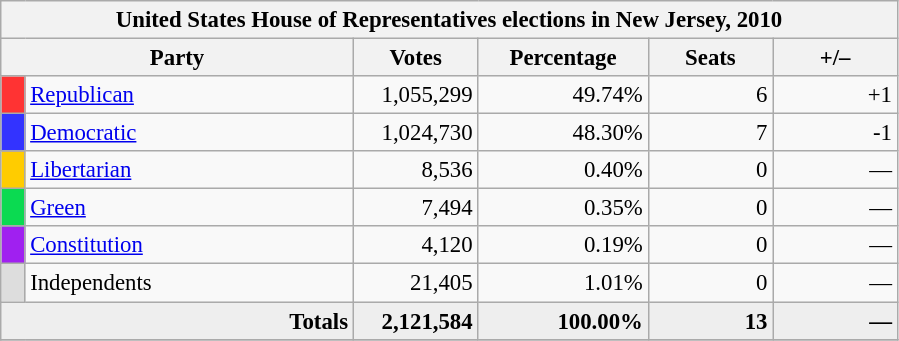<table class="wikitable" style="font-size: 95%;">
<tr>
<th colspan="6">United States House of Representatives elections in New Jersey, 2010</th>
</tr>
<tr>
<th colspan=2 style="width: 15em">Party</th>
<th style="width: 5em">Votes</th>
<th style="width: 7em">Percentage</th>
<th style="width: 5em">Seats</th>
<th style="width: 5em">+/–</th>
</tr>
<tr>
<th style="background-color:#FF3333; width: 3px"></th>
<td style="width: 130px"><a href='#'>Republican</a></td>
<td align="right">1,055,299</td>
<td align="right">49.74%</td>
<td align="right">6</td>
<td align="right">+1</td>
</tr>
<tr>
<th style="background-color:#3333FF; width: 3px"></th>
<td style="width: 130px"><a href='#'>Democratic</a></td>
<td align="right">1,024,730</td>
<td align="right">48.30%</td>
<td align="right">7</td>
<td align="right">-1</td>
</tr>
<tr>
<th style="background-color:#FFCC00; width: 3px"></th>
<td style="width: 130px"><a href='#'>Libertarian</a></td>
<td align="right">8,536</td>
<td align="right">0.40%</td>
<td align="right">0</td>
<td align="right">—</td>
</tr>
<tr>
<th style="background-color:#0BDA51; width: 3px"></th>
<td style="width: 130px"><a href='#'>Green</a></td>
<td align="right">7,494</td>
<td align="right">0.35%</td>
<td align="right">0</td>
<td align="right">—</td>
</tr>
<tr>
<th style="background-color:#A020F0; width: 3px"></th>
<td style="width: 130px"><a href='#'>Constitution</a></td>
<td align="right">4,120</td>
<td align="right">0.19%</td>
<td align="right">0</td>
<td align="right">—</td>
</tr>
<tr>
<th style="background-color:#DDDDDD; width: 3px"></th>
<td style="width: 130px">Independents</td>
<td align="right">21,405</td>
<td align="right">1.01%</td>
<td align="right">0</td>
<td align="right">—</td>
</tr>
<tr bgcolor="#EEEEEE">
<td colspan="2" align="right"><strong>Totals</strong></td>
<td align="right"><strong>2,121,584</strong></td>
<td align="right"><strong>100.00%</strong></td>
<td align="right"><strong>13</strong></td>
<td align="right"><strong>—</strong></td>
</tr>
<tr bgcolor="#EEEEEE">
</tr>
</table>
